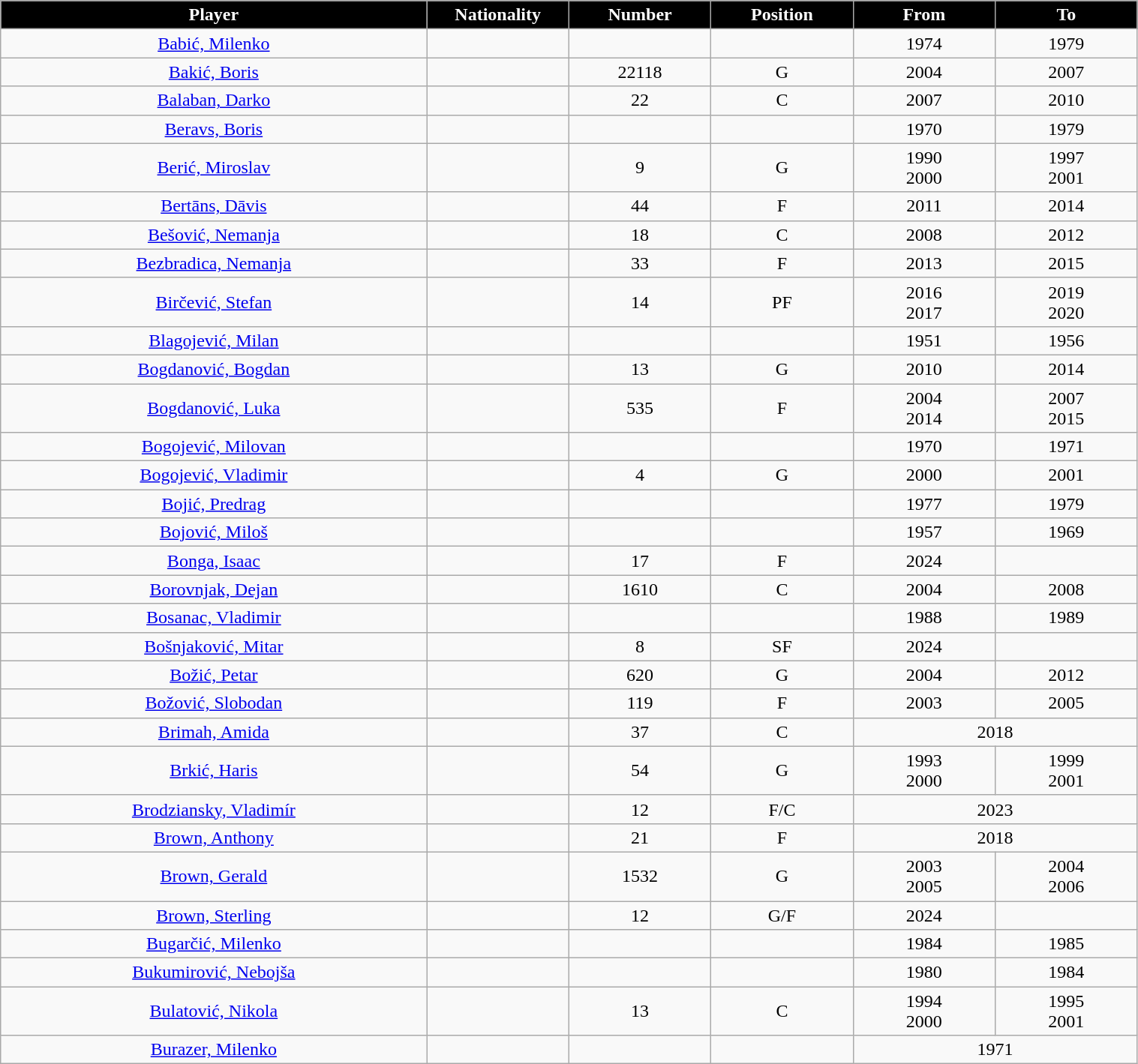<table class="wikitable" style="text-align:center" width="80%">
<tr>
<th style="background:black;color:white;" width="30%">Player</th>
<th style="background:black;color:white;" width="10%">Nationality</th>
<th style="background:black;color:white;" width="10%">Number</th>
<th style="background:black;color:white;" width="10%">Position</th>
<th style="background:black;color:white;" width="10%">From</th>
<th style="background:black;color:white;" width="10%">To</th>
</tr>
<tr>
<td><a href='#'>Babić, Milenko</a></td>
<td></td>
<td></td>
<td></td>
<td>1974</td>
<td>1979</td>
</tr>
<tr>
<td><a href='#'>Bakić, Boris</a></td>
<td></td>
<td>22118</td>
<td>G</td>
<td>2004</td>
<td>2007</td>
</tr>
<tr>
<td><a href='#'>Balaban, Darko</a></td>
<td></td>
<td>22</td>
<td>C</td>
<td>2007</td>
<td>2010</td>
</tr>
<tr>
<td><a href='#'>Beravs, Boris</a></td>
<td></td>
<td></td>
<td></td>
<td>1970</td>
<td>1979</td>
</tr>
<tr>
<td><a href='#'>Berić, Miroslav</a></td>
<td></td>
<td>9</td>
<td>G</td>
<td>1990<br>2000</td>
<td>1997<br>2001</td>
</tr>
<tr>
<td><a href='#'>Bertāns, Dāvis</a></td>
<td></td>
<td>44</td>
<td>F</td>
<td>2011</td>
<td>2014</td>
</tr>
<tr>
<td><a href='#'>Bešović, Nemanja</a></td>
<td></td>
<td>18</td>
<td>C</td>
<td>2008</td>
<td>2012</td>
</tr>
<tr>
<td><a href='#'>Bezbradica, Nemanja</a></td>
<td></td>
<td>33</td>
<td>F</td>
<td>2013</td>
<td>2015</td>
</tr>
<tr>
<td><a href='#'>Birčević, Stefan</a></td>
<td></td>
<td>14</td>
<td>PF</td>
<td>2016<br>2017</td>
<td>2019<br>2020</td>
</tr>
<tr>
<td><a href='#'>Blagojević, Milan</a></td>
<td></td>
<td></td>
<td></td>
<td>1951</td>
<td>1956</td>
</tr>
<tr>
<td><a href='#'>Bogdanović, Bogdan</a></td>
<td></td>
<td>13</td>
<td>G</td>
<td>2010</td>
<td>2014</td>
</tr>
<tr>
<td><a href='#'>Bogdanović, Luka</a></td>
<td></td>
<td>535</td>
<td>F</td>
<td>2004<br>2014</td>
<td>2007<br>2015</td>
</tr>
<tr>
<td><a href='#'>Bogojević, Milovan</a></td>
<td></td>
<td></td>
<td></td>
<td>1970</td>
<td>1971</td>
</tr>
<tr>
<td><a href='#'>Bogojević, Vladimir</a></td>
<td></td>
<td>4</td>
<td>G</td>
<td>2000</td>
<td>2001</td>
</tr>
<tr>
<td><a href='#'>Bojić, Predrag</a></td>
<td></td>
<td></td>
<td></td>
<td>1977</td>
<td>1979</td>
</tr>
<tr>
<td><a href='#'>Bojović, Miloš</a></td>
<td></td>
<td></td>
<td></td>
<td>1957</td>
<td>1969</td>
</tr>
<tr>
<td><a href='#'>Bonga, Isaac</a></td>
<td></td>
<td>17</td>
<td>F</td>
<td>2024</td>
<td></td>
</tr>
<tr>
<td><a href='#'>Borovnjak, Dejan</a></td>
<td></td>
<td>1610</td>
<td>C</td>
<td>2004</td>
<td>2008</td>
</tr>
<tr>
<td><a href='#'>Bosanac, Vladimir</a></td>
<td></td>
<td></td>
<td></td>
<td>1988</td>
<td>1989</td>
</tr>
<tr>
<td><a href='#'>Bošnjaković, Mitar</a></td>
<td></td>
<td>8</td>
<td>SF</td>
<td>2024</td>
<td></td>
</tr>
<tr>
<td><a href='#'>Božić, Petar</a></td>
<td></td>
<td>620</td>
<td>G</td>
<td>2004</td>
<td>2012</td>
</tr>
<tr>
<td><a href='#'>Božović, Slobodan</a></td>
<td></td>
<td>119</td>
<td>F</td>
<td>2003</td>
<td>2005</td>
</tr>
<tr>
<td><a href='#'>Brimah, Amida</a></td>
<td></td>
<td>37</td>
<td>C</td>
<td colspan="2">2018</td>
</tr>
<tr>
<td><a href='#'>Brkić, Haris</a></td>
<td></td>
<td>54</td>
<td>G</td>
<td>1993<br>2000</td>
<td>1999<br>2001</td>
</tr>
<tr>
<td><a href='#'>Brodziansky, Vladimír</a></td>
<td></td>
<td>12</td>
<td>F/C</td>
<td colspan="2">2023</td>
</tr>
<tr>
<td><a href='#'>Brown, Anthony</a></td>
<td></td>
<td>21</td>
<td>F</td>
<td colspan="2">2018</td>
</tr>
<tr>
<td><a href='#'>Brown, Gerald</a></td>
<td></td>
<td>1532</td>
<td>G</td>
<td>2003<br>2005</td>
<td>2004<br>2006</td>
</tr>
<tr>
<td><a href='#'>Brown, Sterling</a></td>
<td></td>
<td>12</td>
<td>G/F</td>
<td>2024</td>
<td></td>
</tr>
<tr>
<td><a href='#'>Bugarčić, Milenko</a></td>
<td></td>
<td></td>
<td></td>
<td>1984</td>
<td>1985</td>
</tr>
<tr>
<td><a href='#'>Bukumirović, Nebojša</a></td>
<td></td>
<td></td>
<td></td>
<td>1980</td>
<td>1984</td>
</tr>
<tr>
<td><a href='#'>Bulatović, Nikola</a></td>
<td></td>
<td>13</td>
<td>C</td>
<td>1994<br>2000</td>
<td>1995<br>2001</td>
</tr>
<tr>
<td><a href='#'>Burazer, Milenko</a></td>
<td></td>
<td></td>
<td></td>
<td colspan="2">1971</td>
</tr>
</table>
